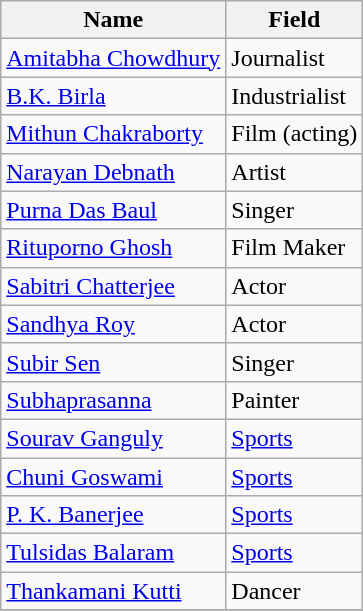<table class="wikitable sortable">
<tr>
<th>Name</th>
<th>Field</th>
</tr>
<tr>
<td><a href='#'>Amitabha Chowdhury</a></td>
<td>Journalist</td>
</tr>
<tr>
<td><a href='#'>B.K. Birla</a></td>
<td>Industrialist</td>
</tr>
<tr>
<td><a href='#'>Mithun Chakraborty</a></td>
<td>Film (acting)</td>
</tr>
<tr>
<td><a href='#'>Narayan Debnath</a></td>
<td>Artist</td>
</tr>
<tr>
<td><a href='#'>Purna Das Baul</a></td>
<td>Singer</td>
</tr>
<tr>
<td><a href='#'>Rituporno Ghosh</a></td>
<td>Film Maker</td>
</tr>
<tr>
<td><a href='#'>Sabitri Chatterjee</a></td>
<td>Actor</td>
</tr>
<tr>
<td><a href='#'>Sandhya Roy</a></td>
<td>Actor</td>
</tr>
<tr>
<td><a href='#'>Subir Sen</a></td>
<td>Singer</td>
</tr>
<tr>
<td><a href='#'>Subhaprasanna</a></td>
<td>Painter</td>
</tr>
<tr>
<td><a href='#'>Sourav Ganguly</a></td>
<td><a href='#'>Sports</a></td>
</tr>
<tr>
<td><a href='#'>Chuni Goswami</a></td>
<td><a href='#'>Sports</a></td>
</tr>
<tr>
<td><a href='#'>P. K. Banerjee</a></td>
<td><a href='#'>Sports</a></td>
</tr>
<tr>
<td><a href='#'>Tulsidas Balaram</a></td>
<td><a href='#'>Sports</a></td>
</tr>
<tr>
<td><a href='#'>Thankamani Kutti</a></td>
<td>Dancer</td>
</tr>
<tr>
</tr>
</table>
